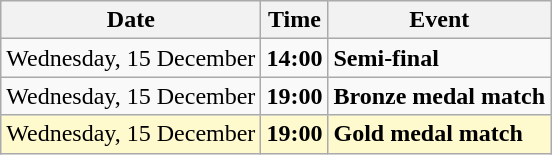<table class = "wikitable">
<tr>
<th>Date</th>
<th>Time</th>
<th>Event</th>
</tr>
<tr>
<td>Wednesday, 15 December</td>
<td><strong>14:00</strong></td>
<td><strong>Semi-final</strong></td>
</tr>
<tr>
<td>Wednesday, 15 December</td>
<td><strong>19:00</strong></td>
<td><strong>Bronze medal match</strong></td>
</tr>
<tr style="background-color:lemonchiffon;">
<td>Wednesday, 15 December</td>
<td><strong>19:00</strong></td>
<td><strong>Gold medal match</strong></td>
</tr>
</table>
